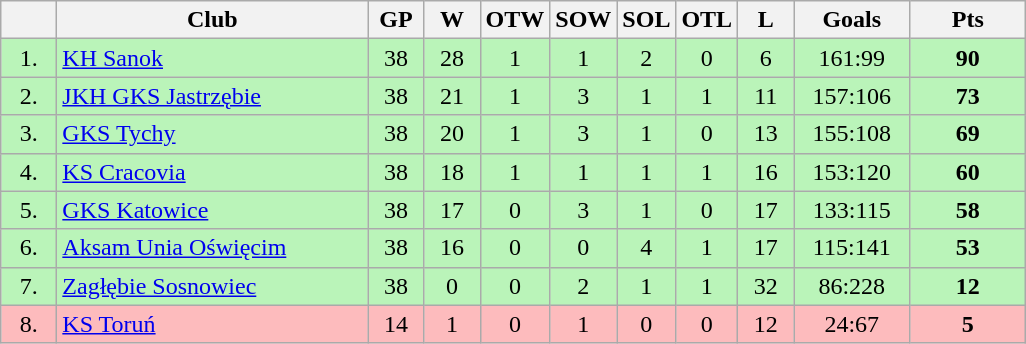<table class="wikitable">
<tr>
<th width="30"></th>
<th width="200">Club</th>
<th width="30">GP</th>
<th width="30">W</th>
<th width="30">OTW</th>
<th width="30">SOW</th>
<th width="30">SOL</th>
<th width="30">OTL</th>
<th width="30">L</th>
<th width="70">Goals</th>
<th width="70">Pts</th>
</tr>
<tr bgcolor="#BAF4B9" align="center">
<td>1.</td>
<td align="left"><a href='#'>KH Sanok</a></td>
<td>38</td>
<td>28</td>
<td>1</td>
<td>1</td>
<td>2</td>
<td>0</td>
<td>6</td>
<td>161:99</td>
<td><strong>90</strong></td>
</tr>
<tr bgcolor="#BAF4B9" align="center">
<td>2.</td>
<td align="left"><a href='#'>JKH GKS Jastrzębie</a></td>
<td>38</td>
<td>21</td>
<td>1</td>
<td>3</td>
<td>1</td>
<td>1</td>
<td>11</td>
<td>157:106</td>
<td><strong>73</strong></td>
</tr>
<tr bgcolor="#BAF4B9" align="center">
<td>3.</td>
<td align="left"><a href='#'>GKS Tychy</a></td>
<td>38</td>
<td>20</td>
<td>1</td>
<td>3</td>
<td>1</td>
<td>0</td>
<td>13</td>
<td>155:108</td>
<td><strong>69</strong></td>
</tr>
<tr bgcolor="#BAF4B9" align="center">
<td>4.</td>
<td align="left"><a href='#'>KS Cracovia</a></td>
<td>38</td>
<td>18</td>
<td>1</td>
<td>1</td>
<td>1</td>
<td>1</td>
<td>16</td>
<td>153:120</td>
<td><strong>60</strong></td>
</tr>
<tr bgcolor="#BAF4B9" align="center">
<td>5.</td>
<td align="left"><a href='#'>GKS Katowice</a></td>
<td>38</td>
<td>17</td>
<td>0</td>
<td>3</td>
<td>1</td>
<td>0</td>
<td>17</td>
<td>133:115</td>
<td><strong>58</strong></td>
</tr>
<tr bgcolor="#BAF4B9" align="center">
<td>6.</td>
<td align="left"><a href='#'>Aksam Unia Oświęcim</a></td>
<td>38</td>
<td>16</td>
<td>0</td>
<td>0</td>
<td>4</td>
<td>1</td>
<td>17</td>
<td>115:141</td>
<td><strong>53</strong></td>
</tr>
<tr bgcolor="#BAF4B9" align="center">
<td>7.</td>
<td align="left"><a href='#'>Zagłębie Sosnowiec</a></td>
<td>38</td>
<td>0</td>
<td>0</td>
<td>2</td>
<td>1</td>
<td>1</td>
<td>32</td>
<td>86:228</td>
<td><strong>12</strong></td>
</tr>
<tr bgcolor="#FDBBBD" align="center">
<td>8.</td>
<td align="left"><a href='#'>KS Toruń</a></td>
<td>14</td>
<td>1</td>
<td>0</td>
<td>1</td>
<td>0</td>
<td>0</td>
<td>12</td>
<td>24:67</td>
<td><strong>5</strong></td>
</tr>
</table>
